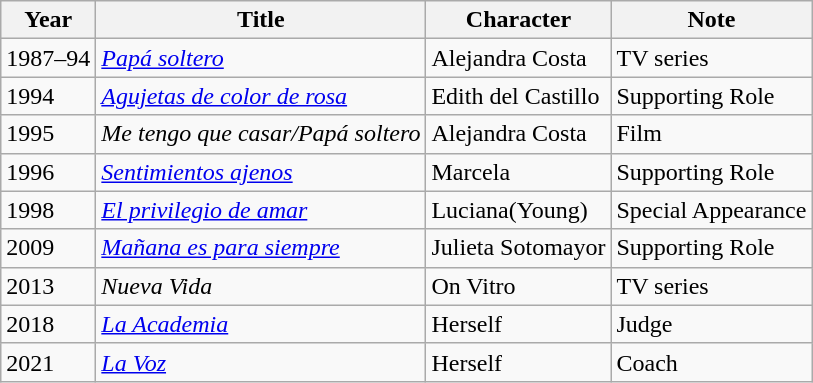<table class="wikitable">
<tr>
<th>Year</th>
<th>Title</th>
<th>Character</th>
<th>Note</th>
</tr>
<tr>
<td>1987–94</td>
<td><em><a href='#'>Papá soltero</a></em></td>
<td>Alejandra Costa</td>
<td>TV series</td>
</tr>
<tr>
<td>1994</td>
<td><em><a href='#'>Agujetas de color de rosa</a></em></td>
<td>Edith del Castillo</td>
<td>Supporting Role</td>
</tr>
<tr>
<td>1995</td>
<td><em>Me tengo que casar/Papá soltero</em></td>
<td>Alejandra Costa</td>
<td>Film</td>
</tr>
<tr>
<td>1996</td>
<td><em><a href='#'>Sentimientos ajenos</a></em></td>
<td>Marcela</td>
<td>Supporting Role</td>
</tr>
<tr>
<td>1998</td>
<td><em><a href='#'>El privilegio de amar</a></em></td>
<td>Luciana(Young)</td>
<td>Special Appearance</td>
</tr>
<tr>
<td>2009</td>
<td><em><a href='#'>Mañana es para siempre</a></em></td>
<td>Julieta Sotomayor</td>
<td>Supporting Role</td>
</tr>
<tr>
<td>2013</td>
<td><em>Nueva Vida</em></td>
<td>On Vitro</td>
<td>TV series</td>
</tr>
<tr>
<td>2018</td>
<td><em><a href='#'>La Academia</a></em></td>
<td>Herself</td>
<td>Judge</td>
</tr>
<tr>
<td>2021</td>
<td><em><a href='#'>La Voz</a></em></td>
<td>Herself</td>
<td>Coach</td>
</tr>
</table>
